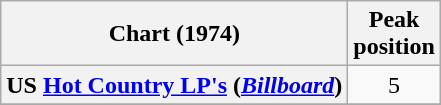<table class="wikitable plainrowheaders" style="text-align:center">
<tr>
<th scope="col">Chart (1974)</th>
<th scope="col">Peak<br>position</th>
</tr>
<tr>
<th scope = "row">US <a href='#'>Hot Country LP's</a> (<em><a href='#'>Billboard</a></em>)</th>
<td>5</td>
</tr>
<tr>
</tr>
</table>
